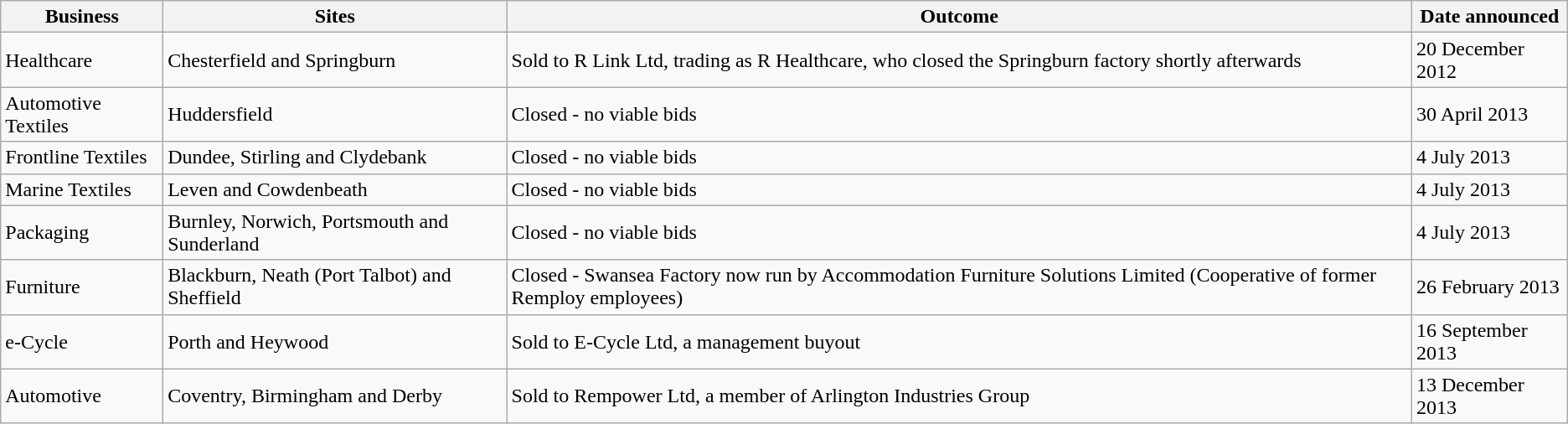<table class="wikitable sortable">
<tr>
<th>Business</th>
<th>Sites</th>
<th>Outcome</th>
<th>Date announced</th>
</tr>
<tr>
<td>Healthcare</td>
<td>Chesterfield and Springburn</td>
<td>Sold to R Link Ltd, trading as R Healthcare, who closed the Springburn factory shortly afterwards</td>
<td>20 December 2012</td>
</tr>
<tr>
<td>Automotive Textiles</td>
<td>Huddersfield</td>
<td>Closed - no viable bids</td>
<td>30 April 2013</td>
</tr>
<tr>
<td>Frontline Textiles</td>
<td>Dundee, Stirling and Clydebank</td>
<td>Closed - no viable bids</td>
<td>4 July 2013</td>
</tr>
<tr>
<td>Marine Textiles</td>
<td>Leven and Cowdenbeath</td>
<td>Closed - no viable bids</td>
<td>4 July 2013</td>
</tr>
<tr>
<td>Packaging</td>
<td>Burnley, Norwich, Portsmouth and Sunderland</td>
<td>Closed - no viable bids</td>
<td>4 July 2013</td>
</tr>
<tr>
<td>Furniture</td>
<td>Blackburn, Neath (Port Talbot) and Sheffield</td>
<td>Closed - Swansea Factory now run by Accommodation Furniture Solutions Limited (Cooperative of former Remploy employees)</td>
<td>26 February 2013</td>
</tr>
<tr>
<td>e-Cycle</td>
<td>Porth and Heywood</td>
<td>Sold to E-Cycle Ltd, a management buyout</td>
<td>16 September 2013</td>
</tr>
<tr>
<td>Automotive</td>
<td>Coventry, Birmingham and Derby</td>
<td>Sold to Rempower Ltd, a member of Arlington Industries Group</td>
<td>13 December 2013</td>
</tr>
</table>
